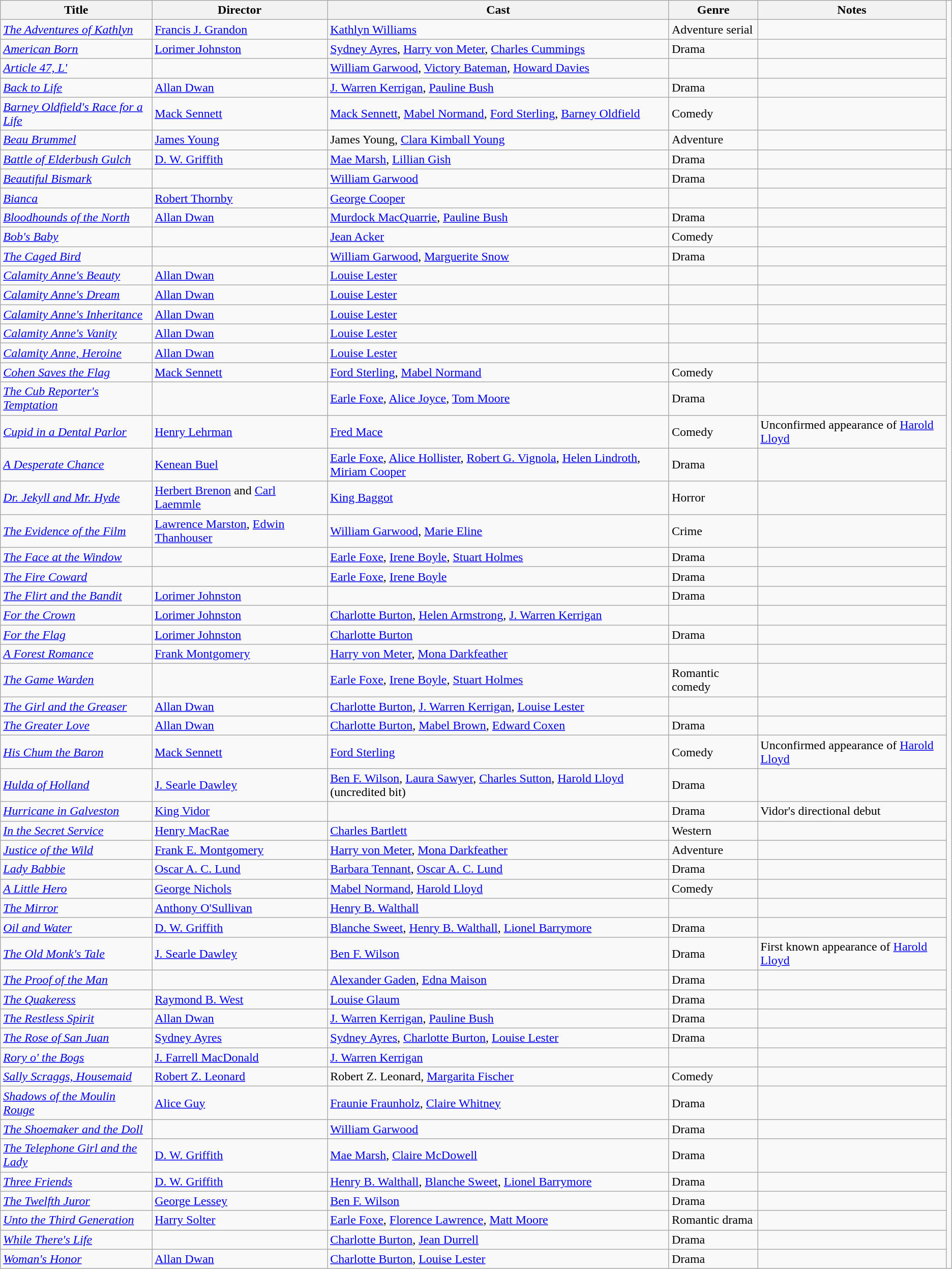<table class="wikitable">
<tr>
<th>Title</th>
<th>Director</th>
<th>Cast</th>
<th>Genre</th>
<th>Notes</th>
</tr>
<tr>
<td><em><a href='#'>The Adventures of Kathlyn</a></em></td>
<td><a href='#'>Francis J. Grandon</a></td>
<td><a href='#'>Kathlyn Williams</a></td>
<td>Adventure serial</td>
<td></td>
</tr>
<tr>
<td><em><a href='#'>American Born</a></em></td>
<td><a href='#'>Lorimer Johnston</a></td>
<td><a href='#'>Sydney Ayres</a>, <a href='#'>Harry von Meter</a>, <a href='#'>Charles Cummings</a></td>
<td>Drama</td>
<td></td>
</tr>
<tr>
<td><em><a href='#'>Article 47, L'</a></em></td>
<td></td>
<td><a href='#'>William Garwood</a>, <a href='#'>Victory Bateman</a>, <a href='#'>Howard Davies</a></td>
<td></td>
<td></td>
</tr>
<tr>
<td><em><a href='#'>Back to Life</a></em></td>
<td><a href='#'>Allan Dwan</a></td>
<td><a href='#'>J. Warren Kerrigan</a>, <a href='#'>Pauline Bush</a></td>
<td>Drama</td>
<td></td>
</tr>
<tr>
<td><em><a href='#'>Barney Oldfield's Race for a Life</a></em></td>
<td><a href='#'>Mack Sennett</a></td>
<td><a href='#'>Mack Sennett</a>, <a href='#'>Mabel Normand</a>, <a href='#'>Ford Sterling</a>, <a href='#'>Barney Oldfield</a></td>
<td>Comedy</td>
<td></td>
</tr>
<tr>
<td><em><a href='#'>Beau Brummel</a></em></td>
<td><a href='#'>James Young</a></td>
<td>James Young, <a href='#'>Clara Kimball Young</a></td>
<td>Adventure</td>
<td></td>
</tr>
<tr>
<td><em><a href='#'>Battle of Elderbush Gulch</a></em></td>
<td><a href='#'>D. W. Griffith</a></td>
<td><a href='#'>Mae Marsh</a>, <a href='#'>Lillian Gish</a></td>
<td>Drama</td>
<td></td>
<td></td>
</tr>
<tr>
<td><em><a href='#'>Beautiful Bismark</a></em></td>
<td></td>
<td><a href='#'>William Garwood</a></td>
<td>Drama</td>
<td></td>
</tr>
<tr>
<td><em><a href='#'>Bianca</a></em></td>
<td><a href='#'>Robert Thornby</a></td>
<td><a href='#'>George Cooper</a></td>
<td></td>
<td></td>
</tr>
<tr>
<td><em><a href='#'>Bloodhounds of the North</a></em></td>
<td><a href='#'>Allan Dwan</a></td>
<td><a href='#'>Murdock MacQuarrie</a>, <a href='#'>Pauline Bush</a></td>
<td>Drama</td>
<td></td>
</tr>
<tr>
<td><em><a href='#'>Bob's Baby</a></em></td>
<td></td>
<td><a href='#'>Jean Acker</a></td>
<td>Comedy</td>
<td></td>
</tr>
<tr>
<td><em><a href='#'>The Caged Bird</a></em></td>
<td></td>
<td><a href='#'>William Garwood</a>, <a href='#'>Marguerite Snow</a></td>
<td>Drama</td>
<td></td>
</tr>
<tr>
<td><em><a href='#'>Calamity Anne's Beauty</a></em></td>
<td><a href='#'>Allan Dwan</a></td>
<td><a href='#'>Louise Lester</a></td>
<td></td>
<td></td>
</tr>
<tr>
<td><em><a href='#'>Calamity Anne's Dream</a></em></td>
<td><a href='#'>Allan Dwan</a></td>
<td><a href='#'>Louise Lester</a></td>
<td></td>
<td></td>
</tr>
<tr>
<td><em><a href='#'>Calamity Anne's Inheritance</a></em></td>
<td><a href='#'>Allan Dwan</a></td>
<td><a href='#'>Louise Lester</a></td>
<td></td>
<td></td>
</tr>
<tr>
<td><em><a href='#'>Calamity Anne's Vanity</a></em></td>
<td><a href='#'>Allan Dwan</a></td>
<td><a href='#'>Louise Lester</a></td>
<td></td>
<td></td>
</tr>
<tr>
<td><em><a href='#'>Calamity Anne, Heroine</a></em></td>
<td><a href='#'>Allan Dwan</a></td>
<td><a href='#'>Louise Lester</a></td>
<td></td>
<td></td>
</tr>
<tr>
<td><em><a href='#'>Cohen Saves the Flag</a></em></td>
<td><a href='#'>Mack Sennett</a></td>
<td><a href='#'>Ford Sterling</a>, <a href='#'>Mabel Normand</a></td>
<td>Comedy</td>
<td></td>
</tr>
<tr>
<td><em><a href='#'>The Cub Reporter's Temptation</a></em></td>
<td></td>
<td><a href='#'>Earle Foxe</a>, <a href='#'>Alice Joyce</a>, <a href='#'>Tom Moore</a></td>
<td>Drama</td>
<td></td>
</tr>
<tr>
<td><em><a href='#'>Cupid in a Dental Parlor</a></em></td>
<td><a href='#'>Henry Lehrman</a></td>
<td><a href='#'>Fred Mace</a></td>
<td>Comedy</td>
<td>Unconfirmed appearance of <a href='#'>Harold Lloyd</a></td>
</tr>
<tr>
<td><em><a href='#'>A Desperate Chance</a></em></td>
<td><a href='#'>Kenean Buel</a></td>
<td><a href='#'>Earle Foxe</a>, <a href='#'>Alice Hollister</a>, <a href='#'>Robert G. Vignola</a>, <a href='#'>Helen Lindroth</a>, <a href='#'>Miriam Cooper</a></td>
<td>Drama</td>
<td></td>
</tr>
<tr>
<td><em><a href='#'>Dr. Jekyll and Mr. Hyde</a></em></td>
<td><a href='#'>Herbert Brenon</a> and <a href='#'>Carl Laemmle</a></td>
<td><a href='#'>King Baggot</a></td>
<td>Horror</td>
<td></td>
</tr>
<tr>
<td><em><a href='#'>The Evidence of the Film</a></em></td>
<td><a href='#'>Lawrence Marston</a>, <a href='#'>Edwin Thanhouser</a></td>
<td><a href='#'>William Garwood</a>, <a href='#'>Marie Eline</a></td>
<td>Crime</td>
<td></td>
</tr>
<tr>
<td><em><a href='#'>The Face at the Window</a></em></td>
<td></td>
<td><a href='#'>Earle Foxe</a>, <a href='#'>Irene Boyle</a>, <a href='#'>Stuart Holmes</a></td>
<td>Drama</td>
<td></td>
</tr>
<tr>
<td><em><a href='#'>The Fire Coward</a></em></td>
<td></td>
<td><a href='#'>Earle Foxe</a>, <a href='#'>Irene Boyle</a></td>
<td>Drama</td>
<td></td>
</tr>
<tr>
<td><em><a href='#'>The Flirt and the Bandit</a></em></td>
<td><a href='#'>Lorimer Johnston</a></td>
<td></td>
<td>Drama</td>
<td></td>
</tr>
<tr>
<td><em><a href='#'>For the Crown</a></em></td>
<td><a href='#'>Lorimer Johnston</a></td>
<td><a href='#'>Charlotte Burton</a>, <a href='#'>Helen Armstrong</a>, <a href='#'>J. Warren Kerrigan</a></td>
<td></td>
<td></td>
</tr>
<tr>
<td><em><a href='#'>For the Flag</a></em></td>
<td><a href='#'>Lorimer Johnston</a></td>
<td><a href='#'>Charlotte Burton</a></td>
<td>Drama</td>
<td></td>
</tr>
<tr>
<td><em><a href='#'>A Forest Romance</a></em></td>
<td><a href='#'>Frank Montgomery</a></td>
<td><a href='#'>Harry von Meter</a>, <a href='#'>Mona Darkfeather</a></td>
<td></td>
<td></td>
</tr>
<tr>
<td><em><a href='#'>The Game Warden</a></em></td>
<td></td>
<td><a href='#'>Earle Foxe</a>, <a href='#'>Irene Boyle</a>, <a href='#'>Stuart Holmes</a></td>
<td>Romantic comedy</td>
<td></td>
</tr>
<tr>
<td><em><a href='#'>The Girl and the Greaser</a></em></td>
<td><a href='#'>Allan Dwan</a></td>
<td><a href='#'>Charlotte Burton</a>, <a href='#'>J. Warren Kerrigan</a>, <a href='#'>Louise Lester</a></td>
<td></td>
<td></td>
</tr>
<tr>
<td><em><a href='#'>The Greater Love</a></em></td>
<td><a href='#'>Allan Dwan</a></td>
<td><a href='#'>Charlotte Burton</a>, <a href='#'>Mabel Brown</a>, <a href='#'>Edward Coxen</a></td>
<td>Drama</td>
<td></td>
</tr>
<tr>
<td><em><a href='#'>His Chum the Baron</a></em></td>
<td><a href='#'>Mack Sennett</a></td>
<td><a href='#'>Ford Sterling</a></td>
<td>Comedy</td>
<td>Unconfirmed appearance of <a href='#'>Harold Lloyd</a></td>
</tr>
<tr>
<td><em><a href='#'>Hulda of Holland</a></em></td>
<td><a href='#'>J. Searle Dawley</a></td>
<td><a href='#'>Ben F. Wilson</a>, <a href='#'>Laura Sawyer</a>, <a href='#'>Charles Sutton</a>, <a href='#'>Harold Lloyd</a> (uncredited bit)</td>
<td>Drama</td>
<td></td>
</tr>
<tr>
<td><em><a href='#'>Hurricane in Galveston</a></em></td>
<td><a href='#'>King Vidor</a></td>
<td></td>
<td>Drama</td>
<td>Vidor's directional debut</td>
</tr>
<tr>
<td><em><a href='#'>In the Secret Service</a></em></td>
<td><a href='#'>Henry MacRae</a></td>
<td><a href='#'>Charles Bartlett</a></td>
<td>Western</td>
<td></td>
</tr>
<tr>
<td><em><a href='#'>Justice of the Wild</a></em></td>
<td><a href='#'>Frank E. Montgomery</a></td>
<td><a href='#'>Harry von Meter</a>, <a href='#'>Mona Darkfeather</a></td>
<td>Adventure</td>
<td></td>
</tr>
<tr>
<td><em><a href='#'>Lady Babbie</a></em></td>
<td><a href='#'>Oscar A. C. Lund</a></td>
<td><a href='#'>Barbara Tennant</a>, <a href='#'>Oscar A. C. Lund</a></td>
<td>Drama</td>
<td></td>
</tr>
<tr>
<td><em><a href='#'>A Little Hero</a></em></td>
<td><a href='#'>George Nichols</a></td>
<td><a href='#'>Mabel Normand</a>, <a href='#'>Harold Lloyd</a></td>
<td>Comedy</td>
<td></td>
</tr>
<tr>
<td><em><a href='#'>The Mirror</a></em></td>
<td><a href='#'>Anthony O'Sullivan</a></td>
<td><a href='#'>Henry B. Walthall</a></td>
<td></td>
<td></td>
</tr>
<tr>
<td><em><a href='#'>Oil and Water</a></em></td>
<td><a href='#'>D. W. Griffith</a></td>
<td><a href='#'>Blanche Sweet</a>, <a href='#'>Henry B. Walthall</a>, <a href='#'>Lionel Barrymore</a></td>
<td>Drama</td>
<td></td>
</tr>
<tr>
<td><em><a href='#'>The Old Monk's Tale</a></em></td>
<td><a href='#'>J. Searle Dawley</a></td>
<td><a href='#'>Ben F. Wilson</a></td>
<td>Drama</td>
<td>First known appearance of <a href='#'>Harold Lloyd</a></td>
</tr>
<tr>
<td><em><a href='#'>The Proof of the Man</a></em></td>
<td></td>
<td><a href='#'>Alexander Gaden</a>, <a href='#'>Edna Maison</a></td>
<td>Drama</td>
<td></td>
</tr>
<tr>
<td><em><a href='#'>The Quakeress</a></em></td>
<td><a href='#'>Raymond B. West</a></td>
<td><a href='#'>Louise Glaum</a></td>
<td>Drama</td>
<td></td>
</tr>
<tr>
<td><em><a href='#'>The Restless Spirit</a></em></td>
<td><a href='#'>Allan Dwan</a></td>
<td><a href='#'>J. Warren Kerrigan</a>, <a href='#'>Pauline Bush</a></td>
<td>Drama</td>
<td></td>
</tr>
<tr>
<td><em><a href='#'>The Rose of San Juan</a></em></td>
<td><a href='#'>Sydney Ayres</a></td>
<td><a href='#'>Sydney Ayres</a>, <a href='#'>Charlotte Burton</a>, <a href='#'>Louise Lester</a></td>
<td>Drama</td>
<td></td>
</tr>
<tr>
<td><em><a href='#'>Rory o' the Bogs</a></em></td>
<td><a href='#'>J. Farrell MacDonald</a></td>
<td><a href='#'>J. Warren Kerrigan</a></td>
<td></td>
<td></td>
</tr>
<tr>
<td><em><a href='#'>Sally Scraggs, Housemaid</a></em></td>
<td><a href='#'>Robert Z. Leonard</a></td>
<td>Robert Z. Leonard, <a href='#'>Margarita Fischer</a></td>
<td>Comedy</td>
<td></td>
</tr>
<tr>
<td><em><a href='#'>Shadows of the Moulin Rouge</a></em></td>
<td><a href='#'>Alice Guy</a></td>
<td><a href='#'>Fraunie Fraunholz</a>, <a href='#'>Claire Whitney</a></td>
<td>Drama</td>
<td></td>
</tr>
<tr>
<td><em><a href='#'>The Shoemaker and the Doll</a></em></td>
<td></td>
<td><a href='#'>William Garwood</a></td>
<td>Drama</td>
<td></td>
</tr>
<tr>
<td><em><a href='#'>The Telephone Girl and the Lady</a></em></td>
<td><a href='#'>D. W. Griffith</a></td>
<td><a href='#'>Mae Marsh</a>, <a href='#'>Claire McDowell</a></td>
<td>Drama</td>
<td></td>
</tr>
<tr>
<td><em><a href='#'>Three Friends</a></em></td>
<td><a href='#'>D. W. Griffith</a></td>
<td><a href='#'>Henry B. Walthall</a>, <a href='#'>Blanche Sweet</a>, <a href='#'>Lionel Barrymore</a></td>
<td>Drama</td>
<td></td>
</tr>
<tr>
<td><em><a href='#'>The Twelfth Juror</a></em></td>
<td><a href='#'>George Lessey</a></td>
<td><a href='#'>Ben F. Wilson</a></td>
<td>Drama</td>
<td></td>
</tr>
<tr>
<td><em><a href='#'>Unto the Third Generation</a></em></td>
<td><a href='#'>Harry Solter</a></td>
<td><a href='#'>Earle Foxe</a>, <a href='#'>Florence Lawrence</a>, <a href='#'>Matt Moore</a></td>
<td>Romantic drama</td>
<td></td>
</tr>
<tr>
<td><em><a href='#'>While There's Life</a></em></td>
<td></td>
<td><a href='#'>Charlotte Burton</a>, <a href='#'>Jean Durrell</a></td>
<td>Drama</td>
<td></td>
</tr>
<tr>
<td><em><a href='#'>Woman's Honor</a></em></td>
<td><a href='#'>Allan Dwan</a></td>
<td><a href='#'>Charlotte Burton</a>, <a href='#'>Louise Lester</a></td>
<td>Drama</td>
<td></td>
</tr>
</table>
